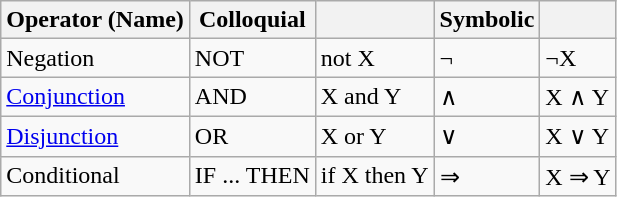<table class="wikitable">
<tr>
<th>Operator (Name)</th>
<th>Colloquial</th>
<th></th>
<th>Symbolic</th>
<th></th>
</tr>
<tr>
<td>Negation</td>
<td>NOT</td>
<td>not X</td>
<td>¬</td>
<td>¬X</td>
</tr>
<tr>
<td><a href='#'>Conjunction</a></td>
<td>AND</td>
<td>X and Y</td>
<td>∧</td>
<td>X ∧ Y</td>
</tr>
<tr>
<td><a href='#'>Disjunction</a></td>
<td>OR</td>
<td>X or Y</td>
<td>∨</td>
<td>X ∨ Y</td>
</tr>
<tr>
<td>Conditional</td>
<td>IF ... THEN</td>
<td>if X then Y</td>
<td>⇒</td>
<td>X ⇒ Y</td>
</tr>
</table>
